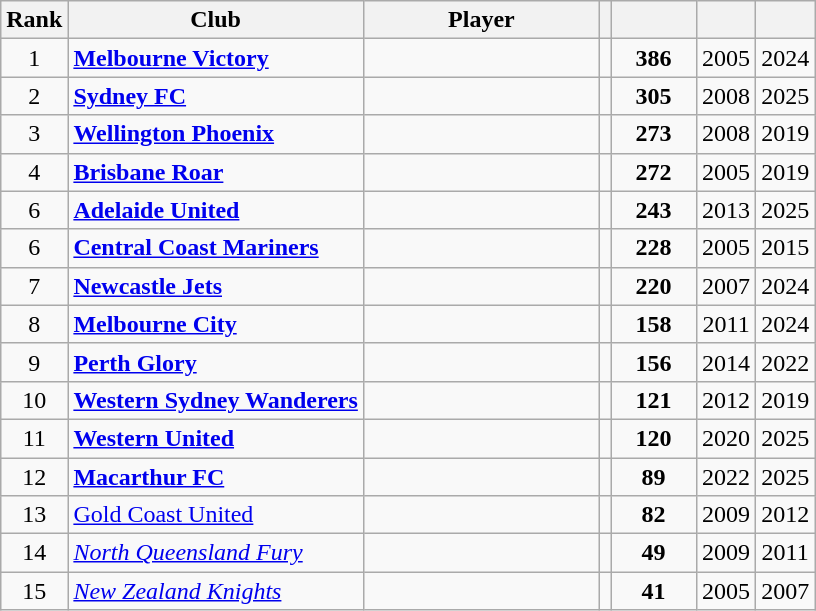<table class="wikitable sortable" style="text-align: center">
<tr>
<th>Rank</th>
<th>Club</th>
<th width="150">Player</th>
<th></th>
<th width="50"></th>
<th></th>
<th></th>
</tr>
<tr>
<td>1</td>
<td align=left><strong><a href='#'>Melbourne Victory</a></strong></td>
<td align=left></td>
<td></td>
<td><strong>386</strong></td>
<td>2005</td>
<td>2024</td>
</tr>
<tr>
<td>2</td>
<td align=left><strong><a href='#'>Sydney FC</a></strong></td>
<td align=left><strong></strong></td>
<td></td>
<td><strong>305</strong></td>
<td>2008</td>
<td>2025</td>
</tr>
<tr>
<td>3</td>
<td align=left><strong><a href='#'>Wellington Phoenix</a></strong></td>
<td align=left></td>
<td></td>
<td><strong>273</strong></td>
<td>2008</td>
<td>2019</td>
</tr>
<tr>
<td>4</td>
<td align=left><strong><a href='#'>Brisbane Roar</a></strong></td>
<td align=left></td>
<td></td>
<td><strong>272</strong></td>
<td>2005</td>
<td>2019</td>
</tr>
<tr>
<td>6</td>
<td align=left><strong><a href='#'>Adelaide United</a></strong></td>
<td align=left><strong></strong></td>
<td></td>
<td><strong>243</strong></td>
<td>2013</td>
<td>2025</td>
</tr>
<tr>
<td>6</td>
<td align=left><strong><a href='#'>Central Coast Mariners</a></strong></td>
<td align=left></td>
<td></td>
<td><strong>228</strong></td>
<td>2005</td>
<td>2015</td>
</tr>
<tr>
<td>7</td>
<td align=left><strong><a href='#'>Newcastle Jets</a></strong></td>
<td align=left></td>
<td></td>
<td><strong>220</strong></td>
<td>2007</td>
<td>2024</td>
</tr>
<tr>
<td>8</td>
<td align=left><strong><a href='#'>Melbourne City</a></strong></td>
<td align=left></td>
<td></td>
<td><strong>158</strong></td>
<td>2011</td>
<td>2024</td>
</tr>
<tr>
<td>9</td>
<td align=left><strong><a href='#'>Perth Glory</a></strong></td>
<td align=left></td>
<td></td>
<td><strong>156</strong></td>
<td>2014</td>
<td>2022</td>
</tr>
<tr>
<td>10</td>
<td align=left><strong><a href='#'>Western Sydney Wanderers</a></strong></td>
<td align=left></td>
<td></td>
<td><strong>121</strong></td>
<td>2012</td>
<td>2019</td>
</tr>
<tr>
<td>11</td>
<td align=left><strong><a href='#'>Western United</a></strong></td>
<td align=left><strong></strong></td>
<td></td>
<td><strong>120</strong></td>
<td>2020</td>
<td>2025</td>
</tr>
<tr>
<td>12</td>
<td rowspan="1" align=left><strong><a href='#'>Macarthur FC</a></strong></td>
<td align=left><strong></strong></td>
<td></td>
<td><strong>89</strong></td>
<td>2022</td>
<td>2025</td>
</tr>
<tr>
<td>13</td>
<td align=left><a href='#'>Gold Coast United</a></td>
<td align=left></td>
<td></td>
<td><strong>82</strong></td>
<td>2009</td>
<td>2012</td>
</tr>
<tr>
<td>14</td>
<td align=left><em><a href='#'>North Queensland Fury</a></em></td>
<td align=left></td>
<td></td>
<td><strong>49</strong></td>
<td>2009</td>
<td>2011</td>
</tr>
<tr>
<td>15</td>
<td align=left><em><a href='#'>New Zealand Knights</a></em></td>
<td align=left></td>
<td></td>
<td><strong>41</strong></td>
<td>2005</td>
<td>2007</td>
</tr>
</table>
